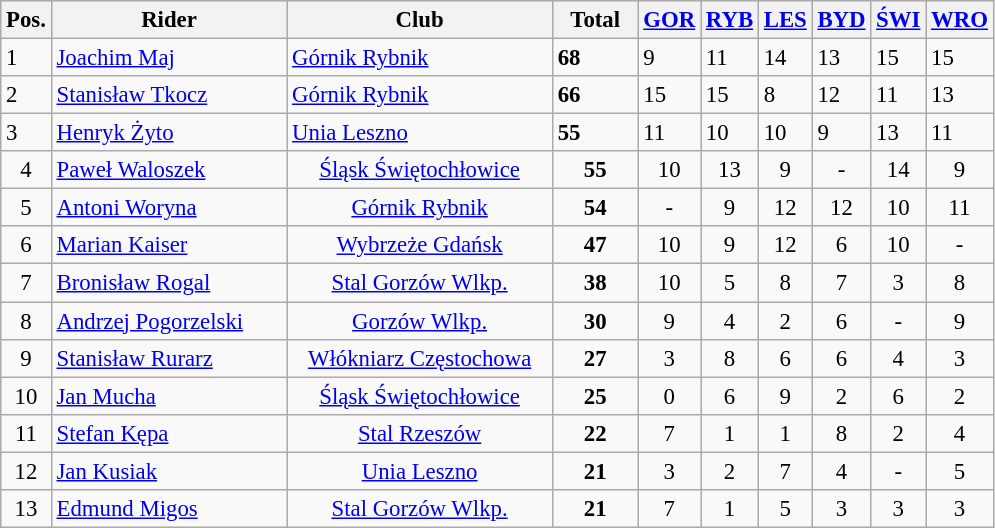<table class="wikitable" style="font-size: 95%">
<tr>
<th width=20px>Pos.</th>
<th width=150px>Rider</th>
<th width=170px>Club</th>
<th width=50px>Total</th>
<th width=25px><a href='#'>GOR</a></th>
<th width=25px><a href='#'>RYB</a></th>
<th width=25px><a href='#'>LES</a></th>
<th width=25px><a href='#'>BYD</a></th>
<th width=25px><a href='#'>ŚWI</a></th>
<th width=25px><a href='#'>WRO</a></th>
</tr>
<tr>
<td>1</td>
<td align=left><a href='#'>Joachim Maj</a></td>
<td><a href='#'>Górnik Rybnik</a></td>
<td><strong>68</strong></td>
<td>9</td>
<td>11</td>
<td>14</td>
<td>13</td>
<td>15</td>
<td>15</td>
</tr>
<tr>
<td>2</td>
<td align=left><a href='#'>Stanisław Tkocz</a></td>
<td><a href='#'>Górnik Rybnik</a></td>
<td><strong>66</strong></td>
<td>15</td>
<td>15</td>
<td>8</td>
<td>12</td>
<td>11</td>
<td>13</td>
</tr>
<tr>
<td>3</td>
<td align=left><a href='#'>Henryk Żyto</a></td>
<td><a href='#'>Unia Leszno</a></td>
<td><strong>55</strong></td>
<td>11</td>
<td>10</td>
<td>10</td>
<td>9</td>
<td>13</td>
<td>11</td>
</tr>
<tr align=center>
<td>4</td>
<td align=left><a href='#'>Paweł Waloszek</a></td>
<td><a href='#'>Śląsk Świętochłowice</a></td>
<td><strong>55</strong></td>
<td>10</td>
<td>13</td>
<td>9</td>
<td>-</td>
<td>14</td>
<td>9</td>
</tr>
<tr align=center>
<td>5</td>
<td align=left><a href='#'>Antoni Woryna</a></td>
<td><a href='#'>Górnik Rybnik</a></td>
<td><strong>54</strong></td>
<td>-</td>
<td>9</td>
<td>12</td>
<td>12</td>
<td>10</td>
<td>11</td>
</tr>
<tr align=center>
<td>6</td>
<td align=left><a href='#'>Marian Kaiser</a></td>
<td><a href='#'>Wybrzeże Gdańsk</a></td>
<td><strong>47</strong></td>
<td>10</td>
<td>9</td>
<td>12</td>
<td>6</td>
<td>10</td>
<td>-</td>
</tr>
<tr align=center>
<td>7</td>
<td align=left><a href='#'>Bronisław Rogal</a></td>
<td><a href='#'>Stal Gorzów Wlkp.</a></td>
<td><strong>38</strong></td>
<td>10</td>
<td>5</td>
<td>8</td>
<td>7</td>
<td>3</td>
<td>8</td>
</tr>
<tr align=center>
<td>8</td>
<td align=left><a href='#'>Andrzej Pogorzelski</a></td>
<td><a href='#'>Gorzów Wlkp.</a></td>
<td><strong>30</strong></td>
<td>9</td>
<td>4</td>
<td>2</td>
<td>6</td>
<td>-</td>
<td>9</td>
</tr>
<tr align=center>
<td>9</td>
<td align=left><a href='#'>Stanisław Rurarz</a></td>
<td><a href='#'>Włókniarz Częstochowa</a></td>
<td><strong>27</strong></td>
<td>3</td>
<td>8</td>
<td>6</td>
<td>6</td>
<td>4</td>
<td>3</td>
</tr>
<tr align=center>
<td>10</td>
<td align=left><a href='#'>Jan Mucha</a></td>
<td><a href='#'>Śląsk Świętochłowice</a></td>
<td><strong>25</strong></td>
<td>0</td>
<td>6</td>
<td>9</td>
<td>2</td>
<td>6</td>
<td>2</td>
</tr>
<tr align=center>
<td>11</td>
<td align=left><a href='#'>Stefan Kępa</a></td>
<td><a href='#'>Stal Rzeszów</a></td>
<td><strong>22</strong></td>
<td>7</td>
<td>1</td>
<td>1</td>
<td>8</td>
<td>2</td>
<td>4</td>
</tr>
<tr align=center>
<td>12</td>
<td align=left><a href='#'>Jan Kusiak</a></td>
<td><a href='#'>Unia Leszno</a></td>
<td><strong>21</strong></td>
<td>3</td>
<td>2</td>
<td>7</td>
<td>4</td>
<td>-</td>
<td>5</td>
</tr>
<tr align=center>
<td>13</td>
<td align=left><a href='#'>Edmund Migos</a></td>
<td><a href='#'>Stal Gorzów Wlkp.</a></td>
<td><strong>21</strong></td>
<td>7</td>
<td>1</td>
<td>5</td>
<td>3</td>
<td>3</td>
<td>3</td>
</tr>
</table>
